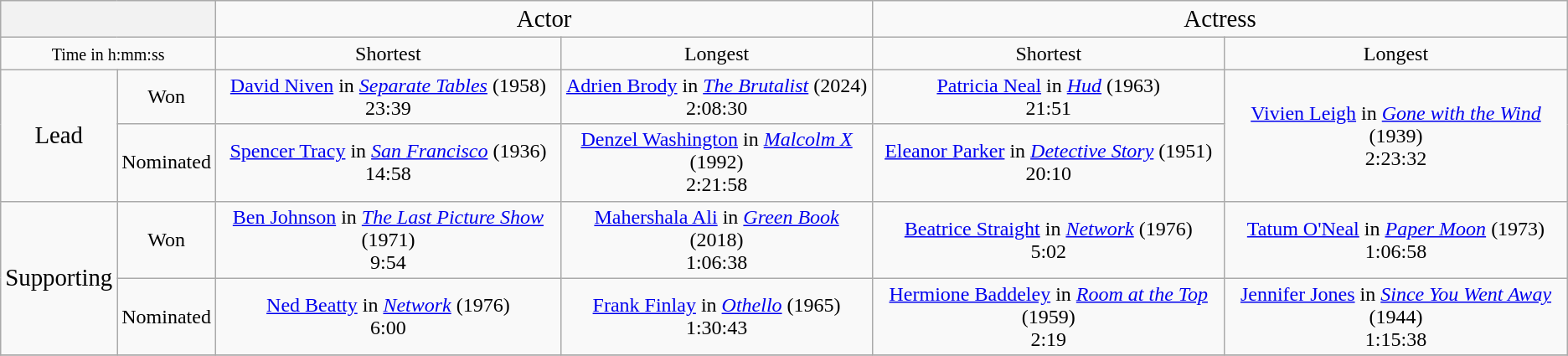<table class="wikitable" style='text-align: center;'>
<tr>
<th colspan=2></th>
<td colspan=2><big>Actor</big></td>
<td colspan=2><big>Actress</big></td>
</tr>
<tr>
<td colspan=2><small>Time in h:mm:ss</small></td>
<td>Shortest</td>
<td>Longest</td>
<td>Shortest</td>
<td>Longest</td>
</tr>
<tr>
<td rowspan=2><big>Lead</big></td>
<td>Won</td>
<td><a href='#'>David Niven</a> in <em><a href='#'>Separate Tables</a></em> (1958)<br>23:39</td>
<td><a href='#'>Adrien Brody</a> in <em><a href='#'>The Brutalist</a></em> (2024)<br>2:08:30</td>
<td><a href='#'>Patricia Neal</a> in <em><a href='#'>Hud</a></em> (1963)<br>21:51</td>
<td rowspan=2><a href='#'>Vivien Leigh</a> in <em><a href='#'>Gone with the Wind</a></em> (1939)<br>2:23:32</td>
</tr>
<tr>
<td>Nominated</td>
<td><a href='#'>Spencer Tracy</a> in <em><a href='#'>San Francisco</a></em> (1936)<br>14:58</td>
<td><a href='#'>Denzel Washington</a> in <em><a href='#'>Malcolm X</a></em> (1992)<br>2:21:58</td>
<td><a href='#'>Eleanor Parker</a> in <em><a href='#'>Detective Story</a></em> (1951)<br>20:10</td>
</tr>
<tr>
<td rowspan=2><big>Supporting</big></td>
<td>Won</td>
<td><a href='#'>Ben Johnson</a> in <em><a href='#'>The Last Picture Show</a></em> (1971)<br>9:54</td>
<td><a href='#'>Mahershala Ali</a> in <em><a href='#'>Green Book</a></em> (2018)<br>1:06:38</td>
<td><a href='#'>Beatrice Straight</a> in <em><a href='#'>Network</a></em> (1976)<br>5:02</td>
<td><a href='#'>Tatum O'Neal</a> in <em><a href='#'>Paper Moon</a></em> (1973)<br>1:06:58</td>
</tr>
<tr>
<td>Nominated</td>
<td><a href='#'>Ned Beatty</a> in <em><a href='#'>Network</a></em> (1976)<br>6:00</td>
<td><a href='#'>Frank Finlay</a> in <em><a href='#'>Othello</a></em> (1965)<br>1:30:43</td>
<td><a href='#'>Hermione Baddeley</a> in <em><a href='#'>Room at the Top</a></em> (1959)<br>2:19</td>
<td><a href='#'>Jennifer Jones</a> in <em><a href='#'>Since You Went Away</a></em> (1944)<br>1:15:38</td>
</tr>
<tr>
</tr>
</table>
